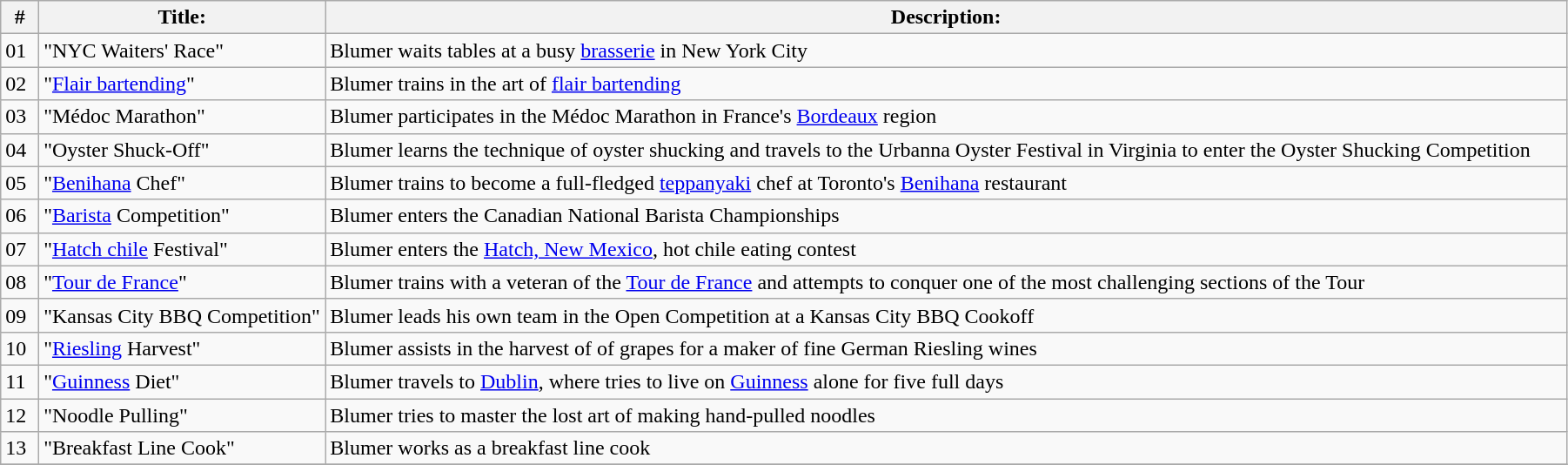<table class="wikitable" style="width:95%;">
<tr>
<th width="2%"><strong>#</strong></th>
<th width="15%"><strong>Title:</strong></th>
<th width="65%"><strong>Description:</strong></th>
</tr>
<tr>
<td nowrap="nowrap">01</td>
<td>"NYC Waiters' Race"</td>
<td>Blumer waits tables at a busy <a href='#'>brasserie</a> in New York City</td>
</tr>
<tr>
<td nowrap="nowrap">02</td>
<td>"<a href='#'>Flair bartending</a>"</td>
<td>Blumer trains in the art of <a href='#'>flair bartending</a></td>
</tr>
<tr>
<td nowrap="nowrap">03</td>
<td>"Médoc Marathon"</td>
<td>Blumer participates in the Médoc Marathon in France's <a href='#'>Bordeaux</a> region</td>
</tr>
<tr>
<td nowrap="nowrap">04</td>
<td>"Oyster Shuck-Off"</td>
<td>Blumer learns the technique of oyster shucking and travels to the Urbanna Oyster Festival in Virginia to enter the Oyster Shucking Competition</td>
</tr>
<tr>
<td nowrap="nowrap">05</td>
<td>"<a href='#'>Benihana</a> Chef"</td>
<td>Blumer trains to become a full-fledged <a href='#'>teppanyaki</a> chef at Toronto's <a href='#'>Benihana</a> restaurant</td>
</tr>
<tr>
<td nowrap="nowrap">06</td>
<td>"<a href='#'>Barista</a> Competition"</td>
<td>Blumer enters the Canadian National Barista Championships</td>
</tr>
<tr>
<td nowrap="nowrap">07</td>
<td>"<a href='#'>Hatch chile</a> Festival"</td>
<td>Blumer enters the <a href='#'>Hatch, New Mexico</a>, hot chile eating contest</td>
</tr>
<tr>
<td nowrap="nowrap">08</td>
<td>"<a href='#'>Tour de France</a>"</td>
<td>Blumer trains with a veteran of the <a href='#'>Tour de France</a> and attempts to conquer one of the most challenging sections of the Tour</td>
</tr>
<tr>
<td nowrap="nowrap">09</td>
<td>"Kansas City BBQ Competition"</td>
<td>Blumer leads his own team in the Open Competition at a Kansas City BBQ Cookoff</td>
</tr>
<tr>
<td nowrap="nowrap">10</td>
<td>"<a href='#'>Riesling</a> Harvest"</td>
<td>Blumer assists in the harvest of  of grapes for a maker of fine German Riesling wines</td>
</tr>
<tr>
<td nowrap="nowrap">11</td>
<td>"<a href='#'>Guinness</a> Diet"</td>
<td>Blumer travels to <a href='#'>Dublin</a>, where tries to live on <a href='#'>Guinness</a> alone for five full days</td>
</tr>
<tr>
<td nowrap="nowrap">12</td>
<td>"Noodle Pulling"</td>
<td>Blumer tries to master the lost art of making hand-pulled noodles</td>
</tr>
<tr>
<td nowrap="nowrap">13</td>
<td>"Breakfast Line Cook"</td>
<td>Blumer works as a breakfast line cook</td>
</tr>
<tr>
</tr>
</table>
